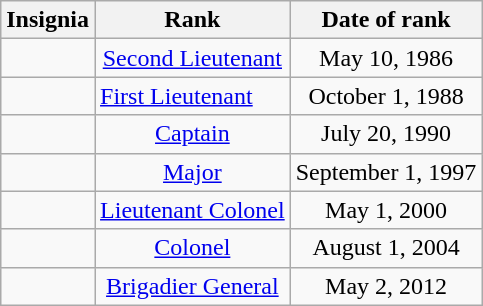<table class="wikitable">
<tr>
<th>Insignia</th>
<th>Rank</th>
<th>Date of rank</th>
</tr>
<tr>
<td align="center"></td>
<td align="center"><a href='#'>Second Lieutenant</a></td>
<td align="center">May 10, 1986</td>
</tr>
<tr>
<td align="center"></td>
<td><a href='#'>First Lieutenant</a></td>
<td align="center">October 1, 1988</td>
</tr>
<tr>
<td align="center"></td>
<td align="center"><a href='#'>Captain</a></td>
<td align="center">July 20, 1990</td>
</tr>
<tr>
<td align="center"></td>
<td align="center"><a href='#'>Major</a></td>
<td align="center">September 1, 1997</td>
</tr>
<tr>
<td align="center"></td>
<td align="center"><a href='#'>Lieutenant Colonel</a></td>
<td align="center">May 1, 2000</td>
</tr>
<tr>
<td align="center"></td>
<td align="center"><a href='#'>Colonel</a></td>
<td align="center">August 1, 2004</td>
</tr>
<tr>
<td align="center"></td>
<td align="center"><a href='#'>Brigadier General</a></td>
<td align="center">May 2, 2012</td>
</tr>
</table>
